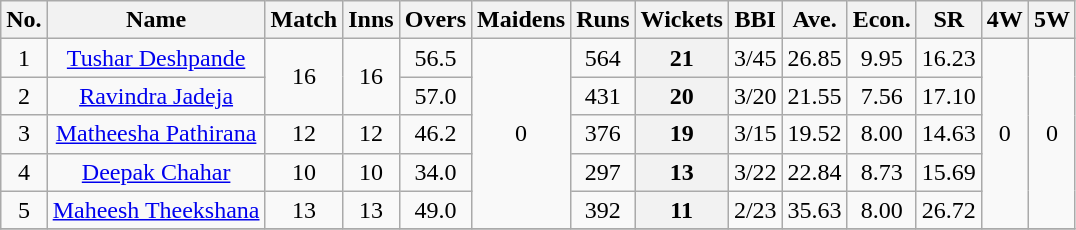<table class="wikitable sortable" style="text-align: center;">
<tr>
<th>No.</th>
<th>Name</th>
<th>Match</th>
<th>Inns</th>
<th>Overs</th>
<th>Maidens</th>
<th>Runs</th>
<th>Wickets</th>
<th>BBI</th>
<th>Ave.</th>
<th>Econ.</th>
<th>SR</th>
<th>4W</th>
<th>5W</th>
</tr>
<tr>
<td>1</td>
<td><a href='#'>Tushar Deshpande</a></td>
<td rowspan=2>16</td>
<td rowspan=2>16</td>
<td>56.5</td>
<td rowspan=5>0</td>
<td>564</td>
<th>21</th>
<td>3/45</td>
<td>26.85</td>
<td>9.95</td>
<td>16.23</td>
<td rowspan=5>0</td>
<td rowspan=5>0</td>
</tr>
<tr>
<td>2</td>
<td><a href='#'>Ravindra Jadeja</a></td>
<td>57.0</td>
<td>431</td>
<th>20</th>
<td>3/20</td>
<td>21.55</td>
<td>7.56</td>
<td>17.10</td>
</tr>
<tr>
<td>3</td>
<td><a href='#'>Matheesha Pathirana</a></td>
<td>12</td>
<td>12</td>
<td>46.2</td>
<td>376</td>
<th>19</th>
<td>3/15</td>
<td>19.52</td>
<td>8.00</td>
<td>14.63</td>
</tr>
<tr>
<td>4</td>
<td><a href='#'>Deepak Chahar</a></td>
<td>10</td>
<td>10</td>
<td>34.0</td>
<td>297</td>
<th>13</th>
<td>3/22</td>
<td>22.84</td>
<td>8.73</td>
<td>15.69</td>
</tr>
<tr>
<td>5</td>
<td><a href='#'>Maheesh Theekshana</a></td>
<td>13</td>
<td>13</td>
<td>49.0</td>
<td>392</td>
<th>11</th>
<td>2/23</td>
<td>35.63</td>
<td>8.00</td>
<td>26.72</td>
</tr>
<tr>
</tr>
</table>
